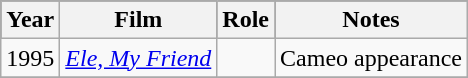<table class="wikitable sortable">
<tr style="background:#000;">
<th scope="col">Year</th>
<th scope="col">Film</th>
<th scope="col">Role</th>
<th class="unsortable" scope="col">Notes</th>
</tr>
<tr>
<td>1995</td>
<td><em><a href='#'>Ele, My Friend</a></em></td>
<td></td>
<td>Cameo appearance</td>
</tr>
<tr>
</tr>
</table>
